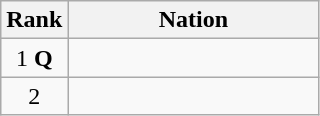<table class="wikitable" style="text-align:center;">
<tr>
<th>Rank</th>
<th style="width:10em">Nation</th>
</tr>
<tr>
<td>1 <strong>Q</strong></td>
<td align=left></td>
</tr>
<tr>
<td>2</td>
<td align=left></td>
</tr>
</table>
